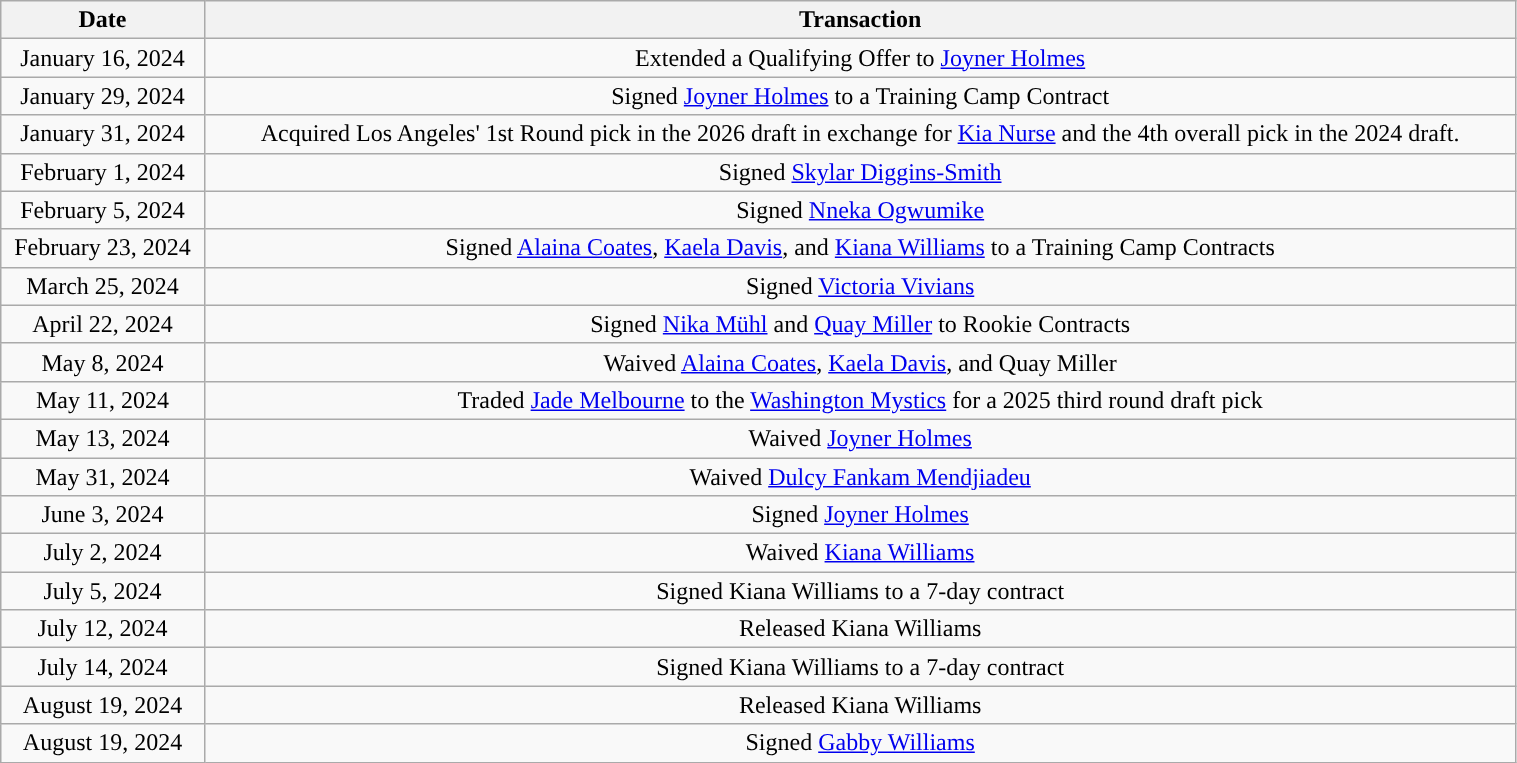<table class="wikitable" style="width:80%; text-align: center;">
<tr>
<th>Date</th>
<th>Transaction</th>
</tr>
<tr>
<td>January 16, 2024</td>
<td>Extended a Qualifying Offer to <a href='#'>Joyner Holmes</a></td>
</tr>
<tr>
<td>January 29, 2024</td>
<td>Signed <a href='#'>Joyner Holmes</a> to a Training Camp Contract</td>
</tr>
<tr>
<td>January 31, 2024</td>
<td>Acquired Los Angeles' 1st Round pick in the 2026 draft in exchange for <a href='#'>Kia Nurse</a> and the 4th overall pick in the 2024 draft.</td>
</tr>
<tr>
<td>February 1, 2024</td>
<td>Signed <a href='#'>Skylar Diggins-Smith</a></td>
</tr>
<tr>
<td>February 5, 2024</td>
<td>Signed <a href='#'>Nneka Ogwumike</a></td>
</tr>
<tr>
<td>February 23, 2024</td>
<td>Signed <a href='#'>Alaina Coates</a>, <a href='#'>Kaela Davis</a>, and <a href='#'>Kiana Williams</a> to a Training Camp Contracts</td>
</tr>
<tr>
<td>March 25, 2024</td>
<td>Signed <a href='#'>Victoria Vivians</a></td>
</tr>
<tr>
<td>April 22, 2024</td>
<td>Signed <a href='#'>Nika Mühl</a> and <a href='#'>Quay Miller</a> to Rookie Contracts</td>
</tr>
<tr>
<td>May 8, 2024</td>
<td>Waived <a href='#'>Alaina Coates</a>, <a href='#'>Kaela Davis</a>, and Quay Miller</td>
</tr>
<tr>
<td>May 11, 2024</td>
<td>Traded <a href='#'>Jade Melbourne</a> to the <a href='#'>Washington Mystics</a> for a 2025 third round draft pick</td>
</tr>
<tr>
<td>May 13, 2024</td>
<td>Waived <a href='#'>Joyner Holmes</a></td>
</tr>
<tr>
<td>May 31, 2024</td>
<td>Waived <a href='#'>Dulcy Fankam Mendjiadeu</a></td>
</tr>
<tr>
<td>June 3, 2024</td>
<td>Signed <a href='#'>Joyner Holmes</a></td>
</tr>
<tr>
<td>July 2, 2024</td>
<td>Waived <a href='#'>Kiana Williams</a></td>
</tr>
<tr>
<td>July 5, 2024</td>
<td>Signed Kiana Williams to a 7-day contract</td>
</tr>
<tr>
<td>July 12, 2024</td>
<td>Released Kiana Williams </td>
</tr>
<tr>
<td>July 14, 2024</td>
<td>Signed Kiana Williams to a 7-day contract</td>
</tr>
<tr>
<td>August 19, 2024</td>
<td>Released Kiana Williams </td>
</tr>
<tr>
<td>August 19, 2024</td>
<td>Signed <a href='#'>Gabby Williams</a></td>
</tr>
</table>
